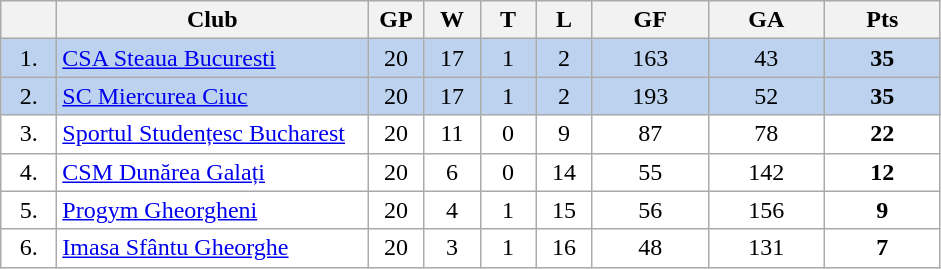<table class="wikitable">
<tr>
<th width="30"></th>
<th width="200">Club</th>
<th width="30">GP</th>
<th width="30">W</th>
<th width="30">T</th>
<th width="30">L</th>
<th width="70">GF</th>
<th width="70">GA</th>
<th width="70">Pts</th>
</tr>
<tr bgcolor="#BCD2EE" align="center">
<td>1.</td>
<td align="left"><a href='#'>CSA Steaua Bucuresti</a></td>
<td>20</td>
<td>17</td>
<td>1</td>
<td>2</td>
<td>163</td>
<td>43</td>
<td><strong>35</strong></td>
</tr>
<tr bgcolor="#BCD2EE" align="center">
<td>2.</td>
<td align="left"><a href='#'>SC Miercurea Ciuc</a></td>
<td>20</td>
<td>17</td>
<td>1</td>
<td>2</td>
<td>193</td>
<td>52</td>
<td><strong>35</strong></td>
</tr>
<tr bgcolor="#FFFFFF" align="center">
<td>3.</td>
<td align="left"><a href='#'>Sportul Studențesc Bucharest</a></td>
<td>20</td>
<td>11</td>
<td>0</td>
<td>9</td>
<td>87</td>
<td>78</td>
<td><strong>22</strong></td>
</tr>
<tr bgcolor="#FFFFFF" align="center">
<td>4.</td>
<td align="left"><a href='#'>CSM Dunărea Galați</a></td>
<td>20</td>
<td>6</td>
<td>0</td>
<td>14</td>
<td>55</td>
<td>142</td>
<td><strong>12</strong></td>
</tr>
<tr bgcolor="#FFFFFF" align="center">
<td>5.</td>
<td align="left"><a href='#'>Progym Gheorgheni</a></td>
<td>20</td>
<td>4</td>
<td>1</td>
<td>15</td>
<td>56</td>
<td>156</td>
<td><strong>9</strong></td>
</tr>
<tr bgcolor="#FFFFFF" align="center">
<td>6.</td>
<td align="left"><a href='#'>Imasa Sfântu Gheorghe</a></td>
<td>20</td>
<td>3</td>
<td>1</td>
<td>16</td>
<td>48</td>
<td>131</td>
<td><strong>7</strong></td>
</tr>
</table>
